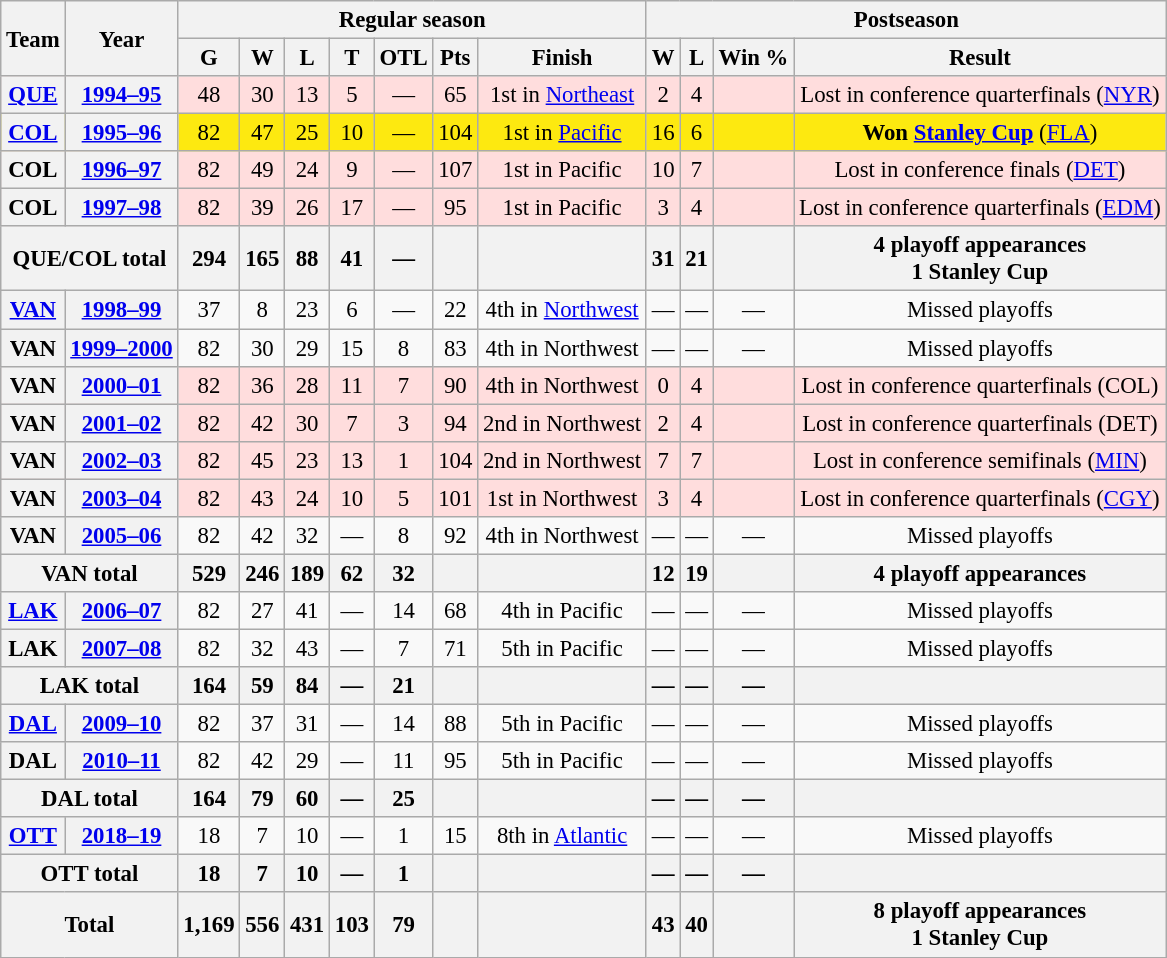<table class="wikitable" style="font-size:95%; text-align:center;">
<tr>
<th rowspan="2">Team</th>
<th rowspan="2">Year</th>
<th colspan="7">Regular season</th>
<th colspan="5">Postseason</th>
</tr>
<tr>
<th>G</th>
<th>W</th>
<th>L</th>
<th>T</th>
<th>OTL</th>
<th>Pts</th>
<th>Finish</th>
<th>W</th>
<th>L</th>
<th>Win %</th>
<th>Result</th>
</tr>
<tr style="background:#fdd;">
<th><a href='#'>QUE</a></th>
<th><a href='#'>1994–95</a></th>
<td>48</td>
<td>30</td>
<td>13</td>
<td>5</td>
<td>—</td>
<td>65</td>
<td>1st in <a href='#'>Northeast</a></td>
<td>2</td>
<td>4</td>
<td></td>
<td>Lost in conference quarterfinals (<a href='#'>NYR</a>)</td>
</tr>
<tr style="background:#FDE910;">
<th><a href='#'>COL</a></th>
<th><a href='#'>1995–96</a></th>
<td>82</td>
<td>47</td>
<td>25</td>
<td>10</td>
<td>—</td>
<td>104</td>
<td>1st in <a href='#'>Pacific</a></td>
<td>16</td>
<td>6</td>
<td></td>
<td><strong>Won <a href='#'>Stanley Cup</a></strong> (<a href='#'>FLA</a>)</td>
</tr>
<tr style="background:#fdd;">
<th>COL</th>
<th><a href='#'>1996–97</a></th>
<td>82</td>
<td>49</td>
<td>24</td>
<td>9</td>
<td>—</td>
<td>107</td>
<td>1st in Pacific</td>
<td>10</td>
<td>7</td>
<td></td>
<td>Lost in conference finals (<a href='#'>DET</a>)</td>
</tr>
<tr style="background:#fdd;">
<th>COL</th>
<th><a href='#'>1997–98</a></th>
<td>82</td>
<td>39</td>
<td>26</td>
<td>17</td>
<td>—</td>
<td>95</td>
<td>1st in Pacific</td>
<td>3</td>
<td>4</td>
<td></td>
<td>Lost in conference quarterfinals (<a href='#'>EDM</a>)</td>
</tr>
<tr>
<th colspan="2">QUE/COL total</th>
<th>294</th>
<th>165</th>
<th>88</th>
<th>41</th>
<th>—</th>
<th> </th>
<th> </th>
<th>31</th>
<th>21</th>
<th></th>
<th>4 playoff appearances<br>1 Stanley Cup</th>
</tr>
<tr>
<th><a href='#'>VAN</a></th>
<th><a href='#'>1998–99</a></th>
<td>37</td>
<td>8</td>
<td>23</td>
<td>6</td>
<td>—</td>
<td>22</td>
<td>4th in <a href='#'>Northwest</a></td>
<td>—</td>
<td>—</td>
<td>—</td>
<td>Missed playoffs</td>
</tr>
<tr>
<th>VAN</th>
<th><a href='#'>1999–2000</a></th>
<td>82</td>
<td>30</td>
<td>29</td>
<td>15</td>
<td>8</td>
<td>83</td>
<td>4th in Northwest</td>
<td>—</td>
<td>—</td>
<td>—</td>
<td>Missed playoffs</td>
</tr>
<tr style="background:#fdd;">
<th>VAN</th>
<th><a href='#'>2000–01</a></th>
<td>82</td>
<td>36</td>
<td>28</td>
<td>11</td>
<td>7</td>
<td>90</td>
<td>4th in Northwest</td>
<td>0</td>
<td>4</td>
<td></td>
<td>Lost in conference quarterfinals (COL)</td>
</tr>
<tr style="background:#fdd;">
<th>VAN</th>
<th><a href='#'>2001–02</a></th>
<td>82</td>
<td>42</td>
<td>30</td>
<td>7</td>
<td>3</td>
<td>94</td>
<td>2nd in Northwest</td>
<td>2</td>
<td>4</td>
<td></td>
<td>Lost in conference quarterfinals (DET)</td>
</tr>
<tr style="background:#fdd;">
<th>VAN</th>
<th><a href='#'>2002–03</a></th>
<td>82</td>
<td>45</td>
<td>23</td>
<td>13</td>
<td>1</td>
<td>104</td>
<td>2nd in Northwest</td>
<td>7</td>
<td>7</td>
<td></td>
<td>Lost in conference semifinals (<a href='#'>MIN</a>)</td>
</tr>
<tr style="background:#fdd;">
<th>VAN</th>
<th><a href='#'>2003–04</a></th>
<td>82</td>
<td>43</td>
<td>24</td>
<td>10</td>
<td>5</td>
<td>101</td>
<td>1st in Northwest</td>
<td>3</td>
<td>4</td>
<td></td>
<td>Lost in conference quarterfinals (<a href='#'>CGY</a>)</td>
</tr>
<tr>
<th>VAN</th>
<th><a href='#'>2005–06</a></th>
<td>82</td>
<td>42</td>
<td>32</td>
<td>—</td>
<td>8</td>
<td>92</td>
<td>4th in Northwest</td>
<td>—</td>
<td>—</td>
<td>—</td>
<td>Missed playoffs</td>
</tr>
<tr>
<th colspan="2">VAN total</th>
<th>529</th>
<th>246</th>
<th>189</th>
<th>62</th>
<th>32</th>
<th> </th>
<th> </th>
<th>12</th>
<th>19</th>
<th></th>
<th>4 playoff appearances</th>
</tr>
<tr>
<th><a href='#'>LAK</a></th>
<th><a href='#'>2006–07</a></th>
<td>82</td>
<td>27</td>
<td>41</td>
<td>—</td>
<td>14</td>
<td>68</td>
<td>4th in Pacific</td>
<td>—</td>
<td>—</td>
<td>—</td>
<td>Missed playoffs</td>
</tr>
<tr>
<th>LAK</th>
<th><a href='#'>2007–08</a></th>
<td>82</td>
<td>32</td>
<td>43</td>
<td>—</td>
<td>7</td>
<td>71</td>
<td>5th in Pacific</td>
<td>—</td>
<td>—</td>
<td>—</td>
<td>Missed playoffs</td>
</tr>
<tr>
<th colspan="2">LAK total</th>
<th>164</th>
<th>59</th>
<th>84</th>
<th>—</th>
<th>21</th>
<th> </th>
<th> </th>
<th>—</th>
<th>—</th>
<th>—</th>
<th> </th>
</tr>
<tr>
<th><a href='#'>DAL</a></th>
<th><a href='#'>2009–10</a></th>
<td>82</td>
<td>37</td>
<td>31</td>
<td>—</td>
<td>14</td>
<td>88</td>
<td>5th in Pacific</td>
<td>—</td>
<td>—</td>
<td>—</td>
<td>Missed playoffs</td>
</tr>
<tr>
<th>DAL</th>
<th><a href='#'>2010–11</a></th>
<td>82</td>
<td>42</td>
<td>29</td>
<td>—</td>
<td>11</td>
<td>95</td>
<td>5th in Pacific</td>
<td>—</td>
<td>—</td>
<td>—</td>
<td>Missed playoffs</td>
</tr>
<tr>
<th colspan="2">DAL total</th>
<th>164</th>
<th>79</th>
<th>60</th>
<th>—</th>
<th>25</th>
<th> </th>
<th> </th>
<th>—</th>
<th>—</th>
<th>—</th>
<th> </th>
</tr>
<tr>
<th><a href='#'>OTT</a></th>
<th><a href='#'>2018–19</a></th>
<td>18</td>
<td>7</td>
<td>10</td>
<td>—</td>
<td>1</td>
<td>15</td>
<td>8th in <a href='#'>Atlantic</a></td>
<td>—</td>
<td>—</td>
<td>—</td>
<td>Missed playoffs</td>
</tr>
<tr>
<th colspan="2">OTT total</th>
<th>18</th>
<th>7</th>
<th>10</th>
<th>—</th>
<th>1</th>
<th> </th>
<th> </th>
<th>—</th>
<th>—</th>
<th>—</th>
<th> </th>
</tr>
<tr>
<th colspan="2">Total</th>
<th>1,169</th>
<th>556</th>
<th>431</th>
<th>103</th>
<th>79</th>
<th> </th>
<th> </th>
<th>43</th>
<th>40</th>
<th></th>
<th>8 playoff appearances<br>1 Stanley Cup</th>
</tr>
</table>
